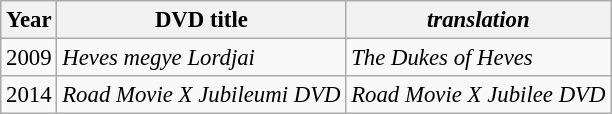<table class="wikitable" style="font-size:95%;">
<tr>
<th>Year</th>
<th>DVD title</th>
<th><em>translation</em></th>
</tr>
<tr>
<td align="center">2009</td>
<td><em>Heves megye Lordjai</em></td>
<td><em>The Dukes of Heves</em></td>
</tr>
<tr>
<td align="center">2014</td>
<td><em>Road Movie X Jubileumi DVD</em></td>
<td><em>Road Movie X Jubilee DVD</em></td>
</tr>
</table>
